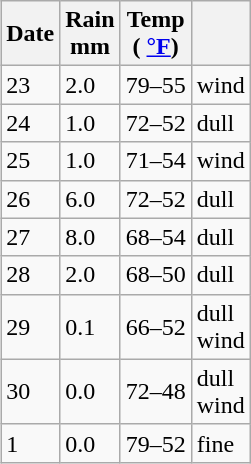<table class="wikitable" align=right style="margin:0 0 1em 1em">
<tr>
<th>Date</th>
<th>Rain<br>mm</th>
<th>Temp<br>( <a href='#'>°F</a>)</th>
<th></th>
</tr>
<tr>
<td>23</td>
<td>2.0</td>
<td>79–55</td>
<td>wind</td>
</tr>
<tr>
<td>24</td>
<td>1.0</td>
<td>72–52</td>
<td>dull</td>
</tr>
<tr>
<td>25</td>
<td>1.0</td>
<td>71–54</td>
<td>wind</td>
</tr>
<tr>
<td>26</td>
<td>6.0</td>
<td>72–52</td>
<td>dull</td>
</tr>
<tr>
<td>27</td>
<td>8.0</td>
<td>68–54</td>
<td>dull</td>
</tr>
<tr>
<td>28</td>
<td>2.0</td>
<td>68–50</td>
<td>dull</td>
</tr>
<tr>
<td>29</td>
<td>0.1</td>
<td>66–52</td>
<td>dull<br>wind</td>
</tr>
<tr>
<td>30</td>
<td>0.0</td>
<td>72–48</td>
<td>dull<br>wind</td>
</tr>
<tr>
<td>1</td>
<td>0.0</td>
<td>79–52</td>
<td>fine</td>
</tr>
</table>
